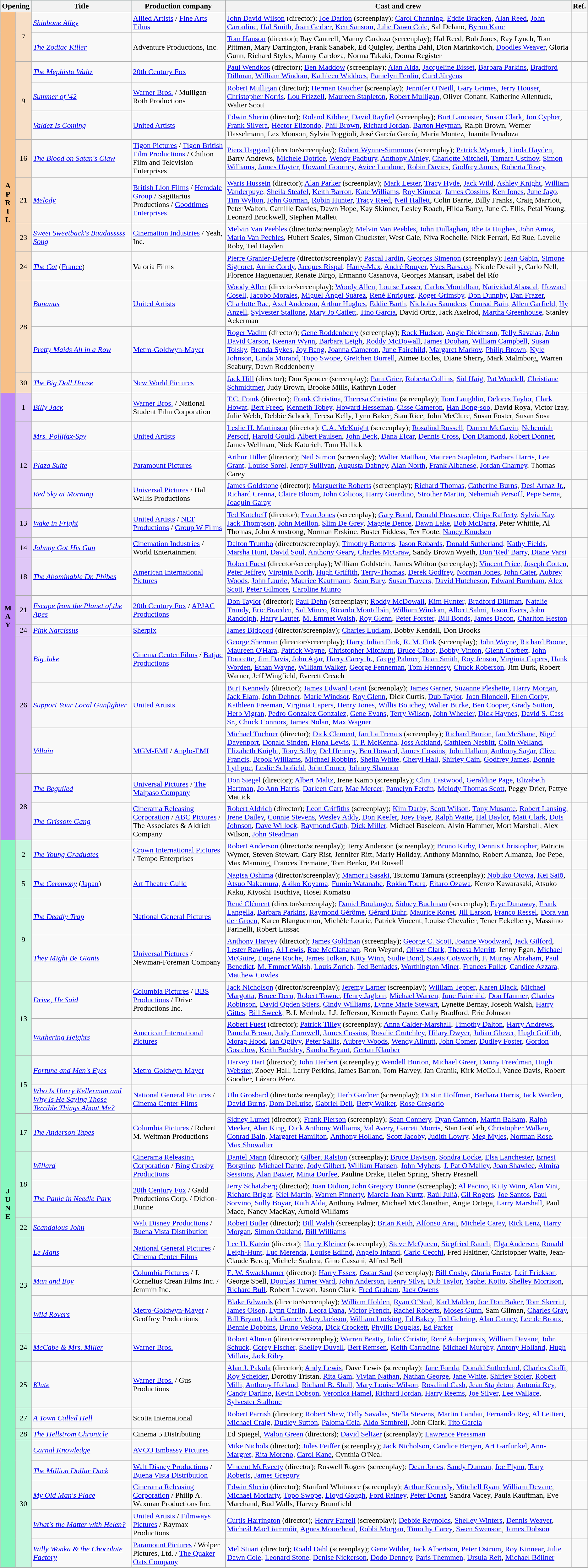<table class="wikitable sortable">
<tr style="background:#b0e0e6; text-align:center;">
<th colspan="2">Opening</th>
<th style="width:17%;">Title</th>
<th style="width:16%;">Production company</th>
<th>Cast and crew</th>
<th class="unsortable">Ref.</th>
</tr>
<tr>
<td rowspan="12" style="text-align:center; background:#f7bf87;"><strong>A<br>P<br>R<br>I<br>L</strong></td>
<td rowspan="2" style="text-align:center; background:#f7dfc7;">7</td>
<td><em><a href='#'>Shinbone Alley</a></em></td>
<td><a href='#'>Allied Artists</a> / <a href='#'>Fine Arts Films</a></td>
<td><a href='#'>John David Wilson</a> (director); <a href='#'>Joe Darion</a> (screenplay); <a href='#'>Carol Channing</a>, <a href='#'>Eddie Bracken</a>, <a href='#'>Alan Reed</a>, <a href='#'>John Carradine</a>, <a href='#'>Hal Smith</a>, <a href='#'>Joan Gerber</a>, <a href='#'>Ken Sansom</a>, <a href='#'>Julie Dawn Cole</a>, Sal Delano, <a href='#'>Byron Kane</a></td>
<td></td>
</tr>
<tr>
<td><em><a href='#'>The Zodiac Killer</a></em></td>
<td>Adventure Productions, Inc.</td>
<td><a href='#'>Tom Hanson</a> (director); Ray Cantrell, Manny Cardoza (screenplay); Hal Reed, Bob Jones, Ray Lynch, Tom Pittman, Mary Darrington, Frank Sanabek, Ed Quigley, Bertha Dahl, Dion Marinkovich, <a href='#'>Doodles Weaver</a>, Gloria Gunn, Richard Styles, Manny Cardoza, Norma Takaki, Donna Register</td>
<td></td>
</tr>
<tr>
<td rowspan="3" style="text-align:center; background:#f7dfc7;">9</td>
<td><em><a href='#'>The Mephisto Waltz</a></em></td>
<td><a href='#'>20th Century Fox</a></td>
<td><a href='#'>Paul Wendkos</a> (director); <a href='#'>Ben Maddow</a> (screenplay); <a href='#'>Alan Alda</a>, <a href='#'>Jacqueline Bisset</a>, <a href='#'>Barbara Parkins</a>, <a href='#'>Bradford Dillman</a>, <a href='#'>William Windom</a>, <a href='#'>Kathleen Widdoes</a>, <a href='#'>Pamelyn Ferdin</a>, <a href='#'>Curd Jürgens</a></td>
<td></td>
</tr>
<tr>
<td><em><a href='#'>Summer of '42</a></em></td>
<td><a href='#'>Warner Bros.</a> / Mulligan-Roth Productions</td>
<td><a href='#'>Robert Mulligan</a> (director); <a href='#'>Herman Raucher</a> (screenplay); <a href='#'>Jennifer O'Neill</a>, <a href='#'>Gary Grimes</a>, <a href='#'>Jerry Houser</a>, <a href='#'>Christopher Norris</a>, <a href='#'>Lou Frizzell</a>, <a href='#'>Maureen Stapleton</a>, <a href='#'>Robert Mulligan</a>, Oliver Conant, Katherine Allentuck, Walter Scott</td>
<td></td>
</tr>
<tr>
<td><em><a href='#'>Valdez Is Coming</a></em></td>
<td><a href='#'>United Artists</a></td>
<td><a href='#'>Edwin Sherin</a> (director); <a href='#'>Roland Kibbee</a>, <a href='#'>David Rayfiel</a> (screenplay); <a href='#'>Burt Lancaster</a>, <a href='#'>Susan Clark</a>, <a href='#'>Jon Cypher</a>, <a href='#'>Frank Silvera</a>, <a href='#'>Héctor Elizondo</a>, <a href='#'>Phil Brown</a>, <a href='#'>Richard Jordan</a>, <a href='#'>Barton Heyman</a>, Ralph Brown, Werner Hasselmann, Lex Monson, Sylvia Poggioli, José García García, María Montez, Juanita Penaloza</td>
<td></td>
</tr>
<tr>
<td style="text-align:center; background:#f7dfc7;">16</td>
<td><em><a href='#'>The Blood on Satan's Claw</a></em></td>
<td><a href='#'>Tigon Pictures</a> / <a href='#'>Tigon British Film Productions</a> / Chilton Film and Television Enterprises</td>
<td><a href='#'>Piers Haggard</a> (director/screenplay); <a href='#'>Robert Wynne-Simmons</a> (screenplay); <a href='#'>Patrick Wymark</a>, <a href='#'>Linda Hayden</a>, Barry Andrews, <a href='#'>Michele Dotrice</a>, <a href='#'>Wendy Padbury</a>, <a href='#'>Anthony Ainley</a>, <a href='#'>Charlotte Mitchell</a>, <a href='#'>Tamara Ustinov</a>, <a href='#'>Simon Williams</a>, <a href='#'>James Hayter</a>, <a href='#'>Howard Goorney</a>, <a href='#'>Avice Landone</a>, <a href='#'>Robin Davies</a>, <a href='#'>Godfrey James</a>, <a href='#'>Roberta Tovey</a></td>
<td></td>
</tr>
<tr>
<td style="text-align:center; background:#f7dfc7;">21</td>
<td><em><a href='#'>Melody</a></em></td>
<td><a href='#'>British Lion Films</a> / <a href='#'>Hemdale Group</a> / Sagittarius Productions / <a href='#'>Goodtimes Enterprises</a></td>
<td><a href='#'>Waris Hussein</a> (director); <a href='#'>Alan Parker</a> (screenplay); <a href='#'>Mark Lester</a>, <a href='#'>Tracy Hyde</a>, <a href='#'>Jack Wild</a>, <a href='#'>Ashley Knight</a>, <a href='#'>William Vanderpuye</a>, <a href='#'>Sheila Steafel</a>, <a href='#'>Keith Barron</a>, <a href='#'>Kate Williams</a>, <a href='#'>Roy Kinnear</a>, <a href='#'>James Cossins</a>, <a href='#'>Ken Jones</a>, <a href='#'>June Jago</a>, <a href='#'>Tim Wylton</a>, <a href='#'>John Gorman</a>, <a href='#'>Robin Hunter</a>, <a href='#'>Tracy Reed</a>, <a href='#'>Neil Hallett</a>, Colin Barrie, Billy Franks, Craig Marriott, Peter Walton, Camille Davies, Dawn Hope, Kay Skinner, Lesley Roach, Hilda Barry, June C. Ellis, Petal Young, Leonard Brockwell, Stephen Mallett</td>
<td></td>
</tr>
<tr>
<td style="text-align:center; background:#f7dfc7;">23</td>
<td><em><a href='#'>Sweet Sweetback's Baadasssss Song</a></em></td>
<td><a href='#'>Cinemation Industries</a> / Yeah, Inc.</td>
<td><a href='#'>Melvin Van Peebles</a> (director/screenplay); <a href='#'>Melvin Van Peebles</a>, <a href='#'>John Dullaghan</a>, <a href='#'>Rhetta Hughes</a>, <a href='#'>John Amos</a>, <a href='#'>Mario Van Peebles</a>, Hubert Scales, Simon Chuckster, West Gale, Niva Rochelle, Nick Ferrari, Ed Rue, Lavelle Roby, Ted Hayden</td>
<td></td>
</tr>
<tr>
<td style="text-align:center; background:#f7dfc7;">24</td>
<td><em><a href='#'>The Cat</a></em> (<a href='#'>France</a>)</td>
<td>Valoria Films</td>
<td><a href='#'>Pierre Granier-Deferre</a> (director/screenplay); <a href='#'>Pascal Jardin</a>, <a href='#'>Georges Simenon</a> (screenplay); <a href='#'>Jean Gabin</a>, <a href='#'>Simone Signoret</a>, <a href='#'>Annie Cordy</a>, <a href='#'>Jacques Rispal</a>, <a href='#'>Harry-Max</a>, <a href='#'>André Rouyer</a>, <a href='#'>Yves Barsacq</a>, Nicole Desailly, Carlo Nell, Florence Haguenauer, Renate Birgo, Ermanno Casanova, Georges Mansart, Isabel del Río</td>
<td></td>
</tr>
<tr>
<td rowspan="2" style="text-align:center; background:#f7dfc7;">28</td>
<td><em><a href='#'>Bananas</a></em></td>
<td><a href='#'>United Artists</a></td>
<td><a href='#'>Woody Allen</a> (director/screenplay); <a href='#'>Woody Allen</a>, <a href='#'>Louise Lasser</a>, <a href='#'>Carlos Montalban</a>, <a href='#'>Natividad Abascal</a>, <a href='#'>Howard Cosell</a>, <a href='#'>Jacobo Morales</a>, <a href='#'>Miguel Ángel Suárez</a>, <a href='#'>René Enríquez</a>, <a href='#'>Roger Grimsby</a>, <a href='#'>Don Dunphy</a>, <a href='#'>Dan Frazer</a>, <a href='#'>Charlotte Rae</a>, <a href='#'>Axel Anderson</a>, <a href='#'>Arthur Hughes</a>, <a href='#'>Eddie Barth</a>, <a href='#'>Nicholas Saunders</a>, <a href='#'>Conrad Bain</a>, <a href='#'>Allen Garfield</a>, <a href='#'>Hy Anzell</a>, <a href='#'>Sylvester Stallone</a>, <a href='#'>Mary Jo Catlett</a>, <a href='#'>Tino García</a>, David Ortiz, Jack Axelrod, <a href='#'>Martha Greenhouse</a>, Stanley Ackerman</td>
<td></td>
</tr>
<tr>
<td><em><a href='#'>Pretty Maids All in a Row</a></em></td>
<td><a href='#'>Metro-Goldwyn-Mayer</a></td>
<td><a href='#'>Roger Vadim</a> (director); <a href='#'>Gene Roddenberry</a> (screenplay); <a href='#'>Rock Hudson</a>, <a href='#'>Angie Dickinson</a>, <a href='#'>Telly Savalas</a>, <a href='#'>John David Carson</a>, <a href='#'>Keenan Wynn</a>, <a href='#'>Barbara Leigh</a>, <a href='#'>Roddy McDowall</a>, <a href='#'>James Doohan</a>, <a href='#'>William Campbell</a>, <a href='#'>Susan Tolsky</a>, <a href='#'>Brenda Sykes</a>, <a href='#'>Joy Bang</a>, <a href='#'>Joanna Cameron</a>, <a href='#'>June Fairchild</a>, <a href='#'>Margaret Markov</a>, <a href='#'>Philip Brown</a>, <a href='#'>Kyle Johnson</a>, <a href='#'>Linda Morand</a>, <a href='#'>Topo Swope</a>, <a href='#'>Gretchen Burrell</a>, Aimee Eccles, Diane Sherry, Mark Malmborg, Warren Seabury, Dawn Roddenberry</td>
<td></td>
</tr>
<tr>
<td style="text-align:center; background:#f7dfc7;">30</td>
<td><em><a href='#'>The Big Doll House</a></em></td>
<td><a href='#'>New World Pictures</a></td>
<td><a href='#'>Jack Hill</a> (director); Don Spencer (screenplay); <a href='#'>Pam Grier</a>, <a href='#'>Roberta Collins</a>, <a href='#'>Sid Haig</a>, <a href='#'>Pat Woodell</a>, <a href='#'>Christiane Schmidtmer</a>, Judy Brown, Brooke Mills, Kathryn Loder</td>
<td></td>
</tr>
<tr>
<th rowspan="14" style="text-align:center; background:#bf87f7;"><strong>M<br>A<br>Y</strong></th>
<td style="text-align:center; background:#dfc7f7;">1</td>
<td><em><a href='#'>Billy Jack</a></em></td>
<td><a href='#'>Warner Bros.</a> / National Student Film Corporation</td>
<td><a href='#'>T.C. Frank</a> (director); <a href='#'>Frank Christina</a>, <a href='#'>Theresa Christina</a> (screenplay); <a href='#'>Tom Laughlin</a>, <a href='#'>Delores Taylor</a>, <a href='#'>Clark Howat</a>, <a href='#'>Bert Freed</a>, <a href='#'>Kenneth Tobey</a>, <a href='#'>Howard Hesseman</a>, <a href='#'>Cisse Cameron</a>, <a href='#'>Han Bong-soo</a>, David Roya, Victor Izay, Julie Webb, Debbie Schock, Teresa Kelly, Lynn Baker, Stan Rice, John McClure, Susan Foster, Susan Sosa</td>
<td></td>
</tr>
<tr>
<td rowspan="3" style="text-align:center; background:#dfc7f7;">12</td>
<td><em><a href='#'>Mrs. Pollifax-Spy</a></em></td>
<td><a href='#'>United Artists</a></td>
<td><a href='#'>Leslie H. Martinson</a> (director); <a href='#'>C.A. McKnight</a> (screenplay); <a href='#'>Rosalind Russell</a>, <a href='#'>Darren McGavin</a>, <a href='#'>Nehemiah Persoff</a>, <a href='#'>Harold Gould</a>, <a href='#'>Albert Paulsen</a>, <a href='#'>John Beck</a>, <a href='#'>Dana Elcar</a>, <a href='#'>Dennis Cross</a>, <a href='#'>Don Diamond</a>, <a href='#'>Robert Donner</a>, James Wellman, Nick Katurich, Tom Hallick</td>
<td></td>
</tr>
<tr>
<td><em><a href='#'>Plaza Suite</a></em></td>
<td><a href='#'>Paramount Pictures</a></td>
<td><a href='#'>Arthur Hiller</a> (director); <a href='#'>Neil Simon</a> (screenplay); <a href='#'>Walter Matthau</a>, <a href='#'>Maureen Stapleton</a>, <a href='#'>Barbara Harris</a>, <a href='#'>Lee Grant</a>, <a href='#'>Louise Sorel</a>, <a href='#'>Jenny Sullivan</a>, <a href='#'>Augusta Dabney</a>, <a href='#'>Alan North</a>, <a href='#'>Frank Albanese</a>, <a href='#'>Jordan Charney</a>, Thomas Carey</td>
<td></td>
</tr>
<tr>
<td><em><a href='#'>Red Sky at Morning</a></em></td>
<td><a href='#'>Universal Pictures</a> / Hal Wallis Productions</td>
<td><a href='#'>James Goldstone</a> (director); <a href='#'>Marguerite Roberts</a> (screenplay); <a href='#'>Richard Thomas</a>, <a href='#'>Catherine Burns</a>, <a href='#'>Desi Arnaz Jr.</a>, <a href='#'>Richard Crenna</a>, <a href='#'>Claire Bloom</a>, <a href='#'>John Colicos</a>, <a href='#'>Harry Guardino</a>, <a href='#'>Strother Martin</a>, <a href='#'>Nehemiah Persoff</a>, <a href='#'>Pepe Serna</a>, <a href='#'>Joaquin Garay</a></td>
<td></td>
</tr>
<tr>
<td style="text-align:center; background:#dfc7f7;">13</td>
<td><em><a href='#'>Wake in Fright</a></em></td>
<td><a href='#'>United Artists</a> / <a href='#'>NLT Productions</a> / <a href='#'>Group W Films</a></td>
<td><a href='#'>Ted Kotcheff</a> (director); <a href='#'>Evan Jones</a> (screenplay); <a href='#'>Gary Bond</a>, <a href='#'>Donald Pleasence</a>, <a href='#'>Chips Rafferty</a>, <a href='#'>Sylvia Kay</a>, <a href='#'>Jack Thompson</a>, <a href='#'>John Meillon</a>, <a href='#'>Slim De Grey</a>, <a href='#'>Maggie Dence</a>, <a href='#'>Dawn Lake</a>, <a href='#'>Bob McDarra</a>, Peter Whittle, Al Thomas, John Armstrong, Norman Erskine, Buster Fiddess, Tex Foote, <a href='#'>Nancy Knudsen</a></td>
<td></td>
</tr>
<tr>
<td style="text-align:center; background:#dfc7f7;">14</td>
<td><em><a href='#'>Johnny Got His Gun</a></em></td>
<td><a href='#'>Cinemation Industries</a> / World Entertainment</td>
<td><a href='#'>Dalton Trumbo</a> (director/screenplay); <a href='#'>Timothy Bottoms</a>, <a href='#'>Jason Robards</a>, <a href='#'>Donald Sutherland</a>, <a href='#'>Kathy Fields</a>, <a href='#'>Marsha Hunt</a>, <a href='#'>David Soul</a>, <a href='#'>Anthony Geary</a>, <a href='#'>Charles McGraw</a>, Sandy Brown Wyeth, <a href='#'>Don 'Red' Barry</a>, <a href='#'>Diane Varsi</a></td>
<td></td>
</tr>
<tr>
<td style="text-align:center; background:#dfc7f7;">18</td>
<td><em><a href='#'>The Abominable Dr. Phibes</a></em></td>
<td><a href='#'>American International Pictures</a></td>
<td><a href='#'>Robert Fuest</a> (director/screenplay); William Goldstein, James Whiton (screenplay); <a href='#'>Vincent Price</a>, <a href='#'>Joseph Cotten</a>, <a href='#'>Peter Jeffrey</a>, <a href='#'>Virginia North</a>, <a href='#'>Hugh Griffith</a>, <a href='#'>Terry-Thomas</a>, <a href='#'>Derek Godfrey</a>, <a href='#'>Norman Jones</a>, <a href='#'>John Cater</a>, <a href='#'>Aubrey Woods</a>, <a href='#'>John Laurie</a>, <a href='#'>Maurice Kaufmann</a>, <a href='#'>Sean Bury</a>, <a href='#'>Susan Travers</a>, <a href='#'>David Hutcheson</a>, <a href='#'>Edward Burnham</a>, <a href='#'>Alex Scott</a>, <a href='#'>Peter Gilmore</a>, <a href='#'>Caroline Munro</a></td>
<td></td>
</tr>
<tr>
<td style="text-align:center; background:#dfc7f7;">21</td>
<td><em><a href='#'>Escape from the Planet of the Apes</a></em></td>
<td><a href='#'>20th Century Fox</a> / <a href='#'>APJAC Productions</a></td>
<td><a href='#'>Don Taylor</a> (director); <a href='#'>Paul Dehn</a> (screenplay); <a href='#'>Roddy McDowall</a>, <a href='#'>Kim Hunter</a>, <a href='#'>Bradford Dillman</a>, <a href='#'>Natalie Trundy</a>, <a href='#'>Eric Braeden</a>, <a href='#'>Sal Mineo</a>, <a href='#'>Ricardo Montalbán</a>, <a href='#'>William Windom</a>, <a href='#'>Albert Salmi</a>, <a href='#'>Jason Evers</a>, <a href='#'>John Randolph</a>, <a href='#'>Harry Lauter</a>, <a href='#'>M. Emmet Walsh</a>, <a href='#'>Roy Glenn</a>, <a href='#'>Peter Forster</a>, <a href='#'>Bill Bonds</a>, <a href='#'>James Bacon</a>, <a href='#'>Charlton Heston</a></td>
<td></td>
</tr>
<tr>
<td style="text-align:center; background:#dfc7f7;">24</td>
<td><em><a href='#'>Pink Narcissus</a></em></td>
<td><a href='#'>Sherpix</a></td>
<td><a href='#'>James Bidgood</a> (director/screenplay); <a href='#'>Charles Ludlam</a>, Bobby Kendall, Don Brooks</td>
<td></td>
</tr>
<tr>
<td rowspan="3" style="text-align:center; background:#dfc7f7;">26</td>
<td><em><a href='#'>Big Jake</a></em></td>
<td><a href='#'>Cinema Center Films</a> / <a href='#'>Batjac Productions</a></td>
<td><a href='#'>George Sherman</a> (director/screenplay); <a href='#'>Harry Julian Fink</a>, <a href='#'>R. M. Fink</a> (screenplay); <a href='#'>John Wayne</a>, <a href='#'>Richard Boone</a>, <a href='#'>Maureen O'Hara</a>, <a href='#'>Patrick Wayne</a>, <a href='#'>Christopher Mitchum</a>, <a href='#'>Bruce Cabot</a>, <a href='#'>Bobby Vinton</a>, <a href='#'>Glenn Corbett</a>, <a href='#'>John Doucette</a>, <a href='#'>Jim Davis</a>, <a href='#'>John Agar</a>, <a href='#'>Harry Carey Jr.</a>, <a href='#'>Gregg Palmer</a>, <a href='#'>Dean Smith</a>, <a href='#'>Roy Jenson</a>, <a href='#'>Virginia Capers</a>, <a href='#'>Hank Worden</a>, <a href='#'>Ethan Wayne</a>, <a href='#'>William Walker</a>, <a href='#'>George Fenneman</a>, <a href='#'>Tom Hennesy</a>, <a href='#'>Chuck Roberson</a>, Jim Burk, Robert Warner, Jeff Wingfield, Everett Creach</td>
<td></td>
</tr>
<tr>
<td><em><a href='#'>Support Your Local Gunfighter</a></em></td>
<td><a href='#'>United Artists</a></td>
<td><a href='#'>Burt Kennedy</a> (director); <a href='#'>James Edward Grant</a> (screenplay); <a href='#'>James Garner</a>, <a href='#'>Suzanne Pleshette</a>, <a href='#'>Harry Morgan</a>, <a href='#'>Jack Elam</a>, <a href='#'>John Dehner</a>, <a href='#'>Marie Windsor</a>, <a href='#'>Roy Glenn</a>, Dick Curtis, <a href='#'>Dub Taylor</a>, <a href='#'>Joan Blondell</a>, <a href='#'>Ellen Corby</a>, <a href='#'>Kathleen Freeman</a>, <a href='#'>Virginia Capers</a>, <a href='#'>Henry Jones</a>, <a href='#'>Willis Bouchey</a>, <a href='#'>Walter Burke</a>, <a href='#'>Ben Cooper</a>, <a href='#'>Grady Sutton</a>, <a href='#'>Herb Vigran</a>, <a href='#'>Pedro Gonzalez Gonzalez</a>, <a href='#'>Gene Evans</a>, <a href='#'>Terry Wilson</a>, <a href='#'>John Wheeler</a>, <a href='#'>Dick Haynes</a>, <a href='#'>David S. Cass Sr.</a>, <a href='#'>Chuck Connors</a>, <a href='#'>James Nolan</a>, <a href='#'>Max Wagner</a></td>
<td></td>
</tr>
<tr>
<td><em><a href='#'>Villain</a></em></td>
<td><a href='#'>MGM-EMI</a> / <a href='#'>Anglo-EMI</a></td>
<td><a href='#'>Michael Tuchner</a> (director); <a href='#'>Dick Clement</a>, <a href='#'>Ian La Frenais</a> (screenplay); <a href='#'>Richard Burton</a>, <a href='#'>Ian McShane</a>, <a href='#'>Nigel Davenport</a>, <a href='#'>Donald Sinden</a>, <a href='#'>Fiona Lewis</a>, <a href='#'>T. P. McKenna</a>, <a href='#'>Joss Ackland</a>, <a href='#'>Cathleen Nesbitt</a>, <a href='#'>Colin Welland</a>, <a href='#'>Elizabeth Knight</a>, <a href='#'>Tony Selby</a>, <a href='#'>Del Henney</a>, <a href='#'>Ben Howard</a>, <a href='#'>James Cossins</a>, <a href='#'>John Hallam</a>, <a href='#'>Anthony Sagar</a>, <a href='#'>Clive Francis</a>, <a href='#'>Brook Williams</a>, <a href='#'>Michael Robbins</a>, <a href='#'>Sheila White</a>, <a href='#'>Cheryl Hall</a>, <a href='#'>Shirley Cain</a>, <a href='#'>Godfrey James</a>, <a href='#'>Bonnie Lythgoe</a>, <a href='#'>Leslie Schofield</a>, <a href='#'>John Comer</a>, <a href='#'>Johnny Shannon</a></td>
<td></td>
</tr>
<tr>
<td rowspan="2" style="text-align:center; background:#dfc7f7;">28</td>
<td><em><a href='#'>The Beguiled</a></em></td>
<td><a href='#'>Universal Pictures</a> / <a href='#'>The Malpaso Company</a></td>
<td><a href='#'>Don Siegel</a> (director); <a href='#'>Albert Maltz</a>, Irene Kamp (screenplay); <a href='#'>Clint Eastwood</a>, <a href='#'>Geraldine Page</a>, <a href='#'>Elizabeth Hartman</a>, <a href='#'>Jo Ann Harris</a>, <a href='#'>Darleen Carr</a>, <a href='#'>Mae Mercer</a>, <a href='#'>Pamelyn Ferdin</a>, <a href='#'>Melody Thomas Scott</a>, Peggy Drier, Pattye Mattick</td>
<td></td>
</tr>
<tr>
<td><em><a href='#'>The Grissom Gang</a></em></td>
<td><a href='#'>Cinerama Releasing Corporation</a> / <a href='#'>ABC Pictures</a> / The Associates & Aldrich Company</td>
<td><a href='#'>Robert Aldrich</a> (director); <a href='#'>Leon Griffiths</a> (screenplay); <a href='#'>Kim Darby</a>, <a href='#'>Scott Wilson</a>, <a href='#'>Tony Musante</a>, <a href='#'>Robert Lansing</a>, <a href='#'>Irene Dailey</a>, <a href='#'>Connie Stevens</a>, <a href='#'>Wesley Addy</a>, <a href='#'>Don Keefer</a>, <a href='#'>Joey Faye</a>, <a href='#'>Ralph Waite</a>, <a href='#'>Hal Baylor</a>, <a href='#'>Matt Clark</a>, <a href='#'>Dots Johnson</a>, <a href='#'>Dave Willock</a>, <a href='#'>Raymond Guth</a>, <a href='#'>Dick Miller</a>, Michael Baseleon, Alvin Hammer, Mort Marshall, Alex Wilson, <a href='#'>John Steadman</a></td>
<td></td>
</tr>
<tr>
<th rowspan="24" style="text-align:center; background:#87f7bf;"><strong>J<br>U<br>N<br>E</strong></th>
<td style="text-align:center; background:#c7f7df;">2</td>
<td><em><a href='#'>The Young Graduates</a></em></td>
<td><a href='#'>Crown International Pictures</a> / Tempo Enterprises</td>
<td><a href='#'>Robert Anderson</a> (director/screenplay); Terry Anderson (screenplay); <a href='#'>Bruno Kirby</a>, <a href='#'>Dennis Christopher</a>, Patricia Wymer, Steven Stewart, Gary Rist, Jennifer Ritt, Marly Holiday, Anthony Mannino, Robert Almanza, Joe Pepe, Max Manning, Frances Tremaine, Tom Benko, Pat Russell</td>
<td></td>
</tr>
<tr>
<td style="text-align:center; background:#c7f7df;">5</td>
<td><em><a href='#'>The Ceremony</a></em> (<a href='#'>Japan</a>)</td>
<td><a href='#'>Art Theatre Guild</a></td>
<td><a href='#'>Nagisa Ōshima</a> (director/screenplay); <a href='#'>Mamoru Sasaki</a>, Tsutomu Tamura (screenplay); <a href='#'>Nobuko Otowa</a>, <a href='#'>Kei Satō</a>, <a href='#'>Atsuo Nakamura</a>, <a href='#'>Akiko Koyama</a>, <a href='#'>Fumio Watanabe</a>, <a href='#'>Rokko Toura</a>, <a href='#'>Eitaro Ozawa</a>, Kenzo Kawarasaki, Atsuko Kaku, Kiyoshi Tsuchiya, Hosei Komatsu</td>
<td></td>
</tr>
<tr>
<td rowspan="2" style="text-align:center; background:#c7f7df;">9</td>
<td><em><a href='#'>The Deadly Trap</a></em></td>
<td><a href='#'>National General Pictures</a></td>
<td><a href='#'>René Clément</a> (director/screenplay); <a href='#'>Daniel Boulanger</a>, <a href='#'>Sidney Buchman</a> (screenplay); <a href='#'>Faye Dunaway</a>, <a href='#'>Frank Langella</a>, <a href='#'>Barbara Parkins</a>, <a href='#'>Raymond Gérôme</a>, <a href='#'>Gérard Buhr</a>, <a href='#'>Maurice Ronet</a>, <a href='#'>Jill Larson</a>, <a href='#'>Franco Ressel</a>, <a href='#'>Dora van der Groen</a>, Karen Blanguernon, Michèle Lourie, Patrick Vincent, Louise Chevalier, Tener Eckelberry, Massimo Farinelli, Robert Lussac</td>
<td></td>
</tr>
<tr>
<td><em><a href='#'>They Might Be Giants</a></em></td>
<td><a href='#'>Universal Pictures</a> / Newman-Foreman Company</td>
<td><a href='#'>Anthony Harvey</a> (director); <a href='#'>James Goldman</a> (screenplay); <a href='#'>George C. Scott</a>, <a href='#'>Joanne Woodward</a>, <a href='#'>Jack Gilford</a>, <a href='#'>Lester Rawlins</a>, <a href='#'>Al Lewis</a>, <a href='#'>Rue McClanahan</a>, Ron Weyand, <a href='#'>Oliver Clark</a>, <a href='#'>Theresa Merritt</a>, Jenny Egan, <a href='#'>Michael McGuire</a>, <a href='#'>Eugene Roche</a>, <a href='#'>James Tolkan</a>, <a href='#'>Kitty Winn</a>, <a href='#'>Sudie Bond</a>, <a href='#'>Staats Cotsworth</a>, <a href='#'>F. Murray Abraham</a>, <a href='#'>Paul Benedict</a>, <a href='#'>M. Emmet Walsh</a>, <a href='#'>Louis Zorich</a>, <a href='#'>Ted Beniades</a>, <a href='#'>Worthington Miner</a>, <a href='#'>Frances Fuller</a>, <a href='#'>Candice Azzara</a>, <a href='#'>Matthew Cowles</a></td>
<td></td>
</tr>
<tr>
<td rowspan="2" style="text-align:center; background:#c7f7df;">13</td>
<td><em><a href='#'>Drive, He Said</a></em></td>
<td><a href='#'>Columbia Pictures</a> / <a href='#'>BBS Productions</a> / Drive Productions Inc.</td>
<td><a href='#'>Jack Nicholson</a> (director/screenplay); <a href='#'>Jeremy Larner</a> (screenplay); <a href='#'>William Tepper</a>, <a href='#'>Karen Black</a>, <a href='#'>Michael Margotta</a>, <a href='#'>Bruce Dern</a>, <a href='#'>Robert Towne</a>, <a href='#'>Henry Jaglom</a>, <a href='#'>Michael Warren</a>, <a href='#'>June Fairchild</a>, <a href='#'>Don Hanmer</a>, <a href='#'>Charles Robinson</a>, <a href='#'>David Ogden Stiers</a>, <a href='#'>Cindy Williams</a>, <a href='#'>Lynne Marie Stewart</a>, Lynette Bernay, Joseph Walsh, <a href='#'>Harry Gittes</a>, <a href='#'>Bill Sweek</a>, B.J. Merholz, I.J. Jefferson, Kenneth Payne, Cathy Bradford, Eric Johnson</td>
<td></td>
</tr>
<tr>
<td><em><a href='#'>Wuthering Heights</a></em></td>
<td><a href='#'>American International Pictures</a></td>
<td><a href='#'>Robert Fuest</a> (director); <a href='#'>Patrick Tilley</a> (screenplay); <a href='#'>Anna Calder-Marshall</a>, <a href='#'>Timothy Dalton</a>, <a href='#'>Harry Andrews</a>, <a href='#'>Pamela Brown</a>, <a href='#'>Judy Cornwell</a>, <a href='#'>James Cossins</a>, <a href='#'>Rosalie Crutchley</a>, <a href='#'>Hilary Dwyer</a>, <a href='#'>Julian Glover</a>, <a href='#'>Hugh Griffith</a>, <a href='#'>Morag Hood</a>, <a href='#'>Ian Ogilvy</a>, <a href='#'>Peter Sallis</a>, <a href='#'>Aubrey Woods</a>, <a href='#'>Wendy Allnutt</a>, <a href='#'>John Comer</a>, <a href='#'>Dudley Foster</a>, <a href='#'>Gordon Gostelow</a>, <a href='#'>Keith Buckley</a>, <a href='#'>Sandra Bryant</a>, <a href='#'>Gertan Klauber</a></td>
<td></td>
</tr>
<tr>
<td rowspan="2" style="text-align:center; background:#c7f7df;">15</td>
<td><em><a href='#'>Fortune and Men's Eyes</a></em></td>
<td><a href='#'>Metro-Goldwyn-Mayer</a></td>
<td><a href='#'>Harvey Hart</a> (director); <a href='#'>John Herbert</a> (screenplay); <a href='#'>Wendell Burton</a>, <a href='#'>Michael Greer</a>, <a href='#'>Danny Freedman</a>, <a href='#'>Hugh Webster</a>, Zooey Hall, Larry Perkins, James Barron, Tom Harvey, Jan Granik, Kirk McColl, Vance Davis, Robert Goodier, Lázaro Pérez</td>
<td></td>
</tr>
<tr>
<td><em><a href='#'>Who Is Harry Kellerman and Why Is He Saying Those Terrible Things About Me?</a></em></td>
<td><a href='#'>National General Pictures</a> / <a href='#'>Cinema Center Films</a></td>
<td><a href='#'>Ulu Grosbard</a> (director/screenplay); <a href='#'>Herb Gardner</a> (screenplay); <a href='#'>Dustin Hoffman</a>, <a href='#'>Barbara Harris</a>, <a href='#'>Jack Warden</a>, <a href='#'>David Burns</a>, <a href='#'>Dom DeLuise</a>, <a href='#'>Gabriel Dell</a>, <a href='#'>Betty Walker</a>, <a href='#'>Rose Gregorio</a></td>
<td></td>
</tr>
<tr>
<td style="text-align:center; background:#c7f7df;">17</td>
<td><em><a href='#'>The Anderson Tapes</a></em></td>
<td><a href='#'>Columbia Pictures</a> / Robert M. Weitman Productions</td>
<td><a href='#'>Sidney Lumet</a> (director); <a href='#'>Frank Pierson</a> (screenplay); <a href='#'>Sean Connery</a>, <a href='#'>Dyan Cannon</a>, <a href='#'>Martin Balsam</a>, <a href='#'>Ralph Meeker</a>, <a href='#'>Alan King</a>, <a href='#'>Dick Anthony Williams</a>, <a href='#'>Val Avery</a>, <a href='#'>Garrett Morris</a>, Stan Gottlieb, <a href='#'>Christopher Walken</a>, <a href='#'>Conrad Bain</a>, <a href='#'>Margaret Hamilton</a>, <a href='#'>Anthony Holland</a>, <a href='#'>Scott Jacoby</a>, <a href='#'>Judith Lowry</a>, <a href='#'>Meg Myles</a>, <a href='#'>Norman Rose</a>, <a href='#'>Max Showalter</a></td>
<td></td>
</tr>
<tr>
<td rowspan="2" style="text-align:center; background:#c7f7df;">18</td>
<td><em><a href='#'>Willard</a></em></td>
<td><a href='#'>Cinerama Releasing Corporation</a> / <a href='#'>Bing Crosby Productions</a></td>
<td><a href='#'>Daniel Mann</a> (director); <a href='#'>Gilbert Ralston</a> (screenplay); <a href='#'>Bruce Davison</a>, <a href='#'>Sondra Locke</a>, <a href='#'>Elsa Lanchester</a>, <a href='#'>Ernest Borgnine</a>, <a href='#'>Michael Dante</a>, <a href='#'>Jody Gilbert</a>, <a href='#'>William Hansen</a>, <a href='#'>John Myhers</a>, <a href='#'>J. Pat O'Malley</a>, <a href='#'>Joan Shawlee</a>, <a href='#'>Almira Sessions</a>, <a href='#'>Alan Baxter</a>, <a href='#'>Minta Durfee</a>, Pauline Drake, Helen Spring, Sherry Presnell</td>
<td></td>
</tr>
<tr>
<td><em><a href='#'>The Panic in Needle Park</a></em></td>
<td><a href='#'>20th Century Fox</a> / Gadd Productions Corp. / Didion-Dunne</td>
<td><a href='#'>Jerry Schatzberg</a> (director); <a href='#'>Joan Didion</a>, <a href='#'>John Gregory Dunne</a> (screenplay); <a href='#'>Al Pacino</a>, <a href='#'>Kitty Winn</a>, <a href='#'>Alan Vint</a>, <a href='#'>Richard Bright</a>, <a href='#'>Kiel Martin</a>, <a href='#'>Warren Finnerty</a>, <a href='#'>Marcia Jean Kurtz</a>, <a href='#'>Raúl Juliá</a>, <a href='#'>Gil Rogers</a>, <a href='#'>Joe Santos</a>, <a href='#'>Paul Sorvino</a>, <a href='#'>Sully Boyar</a>, <a href='#'>Ruth Alda</a>, Anthony Palmer, Michael McClanathan, Angie Ortega, <a href='#'>Larry Marshall</a>, Paul Mace, Nancy MacKay, Arnold Williams</td>
<td></td>
</tr>
<tr>
<td style="text-align:center; background:#c7f7df;">22</td>
<td><em><a href='#'>Scandalous John</a></em></td>
<td><a href='#'>Walt Disney Productions</a> / <a href='#'>Buena Vista Distribution</a></td>
<td><a href='#'>Robert Butler</a> (director); <a href='#'>Bill Walsh</a> (screenplay); <a href='#'>Brian Keith</a>, <a href='#'>Alfonso Arau</a>, <a href='#'>Michele Carey</a>, <a href='#'>Rick Lenz</a>, <a href='#'>Harry Morgan</a>, <a href='#'>Simon Oakland</a>, <a href='#'>Bill Williams</a></td>
<td></td>
</tr>
<tr>
<td rowspan="3" style="text-align:center; background:#c7f7df;">23</td>
<td><em><a href='#'>Le Mans</a></em></td>
<td><a href='#'>National General Pictures</a> / <a href='#'>Cinema Center Films</a></td>
<td><a href='#'>Lee H. Katzin</a> (director); <a href='#'>Harry Kleiner</a> (screenplay); <a href='#'>Steve McQueen</a>, <a href='#'>Siegfried Rauch</a>, <a href='#'>Elga Andersen</a>, <a href='#'>Ronald Leigh-Hunt</a>, <a href='#'>Luc Merenda</a>, <a href='#'>Louise Edlind</a>, <a href='#'>Angelo Infanti</a>, <a href='#'>Carlo Cecchi</a>, Fred Haltiner, Christopher Waite, Jean-Claude Bercq, Michele Scalera, Gino Cassani, Alfred Bell</td>
<td></td>
</tr>
<tr>
<td><em><a href='#'>Man and Boy</a></em></td>
<td><a href='#'>Columbia Pictures</a> / J. Cornelius Crean Films Inc. / Jemmin Inc.</td>
<td><a href='#'>E. W. Swackhamer</a> (director); <a href='#'>Harry Essex</a>, <a href='#'>Oscar Saul</a> (screenplay); <a href='#'>Bill Cosby</a>, <a href='#'>Gloria Foster</a>, <a href='#'>Leif Erickson</a>, George Spell, <a href='#'>Douglas Turner Ward</a>, <a href='#'>John Anderson</a>, <a href='#'>Henry Silva</a>, <a href='#'>Dub Taylor</a>, <a href='#'>Yaphet Kotto</a>, <a href='#'>Shelley Morrison</a>, <a href='#'>Richard Bull</a>, Robert Lawson, Jason Clark, <a href='#'>Fred Graham</a>, <a href='#'>Jack Owens</a></td>
<td></td>
</tr>
<tr>
<td><em><a href='#'>Wild Rovers</a></em></td>
<td><a href='#'>Metro-Goldwyn-Mayer</a> / Geoffrey Productions</td>
<td><a href='#'>Blake Edwards</a> (director/screenplay); <a href='#'>William Holden</a>, <a href='#'>Ryan O'Neal</a>, <a href='#'>Karl Malden</a>, <a href='#'>Joe Don Baker</a>, <a href='#'>Tom Skerritt</a>, <a href='#'>James Olson</a>, <a href='#'>Lynn Carlin</a>, <a href='#'>Leora Dana</a>, <a href='#'>Victor French</a>, <a href='#'>Rachel Roberts</a>, <a href='#'>Moses Gunn</a>, Sam Gilman, <a href='#'>Charles Gray</a>, <a href='#'>Bill Bryant</a>, <a href='#'>Jack Garner</a>, <a href='#'>Mary Jackson</a>, <a href='#'>William Lucking</a>, <a href='#'>Ed Bakey</a>, <a href='#'>Ted Gehring</a>, <a href='#'>Alan Carney</a>, <a href='#'>Lee de Broux</a>, <a href='#'>Bennie Dobbins</a>, <a href='#'>Bruno VeSota</a>, <a href='#'>Dick Crockett</a>, <a href='#'>Phyllis Douglas</a>, <a href='#'>Ed Parker</a></td>
<td></td>
</tr>
<tr>
<td style="text-align:center; background:#c7f7df;">24</td>
<td><em><a href='#'>McCabe & Mrs. Miller</a></em></td>
<td><a href='#'>Warner Bros.</a></td>
<td><a href='#'>Robert Altman</a> (director/screenplay); <a href='#'>Warren Beatty</a>, <a href='#'>Julie Christie</a>, <a href='#'>René Auberjonois</a>, <a href='#'>William Devane</a>, <a href='#'>John Schuck</a>, <a href='#'>Corey Fischer</a>, <a href='#'>Shelley Duvall</a>, <a href='#'>Bert Remsen</a>, <a href='#'>Keith Carradine</a>, <a href='#'>Michael Murphy</a>, <a href='#'>Antony Holland</a>, <a href='#'>Hugh Millais</a>, <a href='#'>Jack Riley</a></td>
<td></td>
</tr>
<tr>
<td style="text-align:center; background:#c7f7df;">25</td>
<td><em><a href='#'>Klute</a></em></td>
<td><a href='#'>Warner Bros.</a> / Gus Productions</td>
<td><a href='#'>Alan J. Pakula</a> (director); <a href='#'>Andy Lewis</a>, Dave Lewis (screenplay); <a href='#'>Jane Fonda</a>, <a href='#'>Donald Sutherland</a>, <a href='#'>Charles Cioffi</a>, <a href='#'>Roy Scheider</a>, Dorothy Tristan, <a href='#'>Rita Gam</a>, <a href='#'>Vivian Nathan</a>, <a href='#'>Nathan George</a>, <a href='#'>Jane White</a>, <a href='#'>Shirley Stoler</a>, <a href='#'>Robert Milli</a>, <a href='#'>Anthony Holland</a>, <a href='#'>Richard B. Shull</a>, <a href='#'>Mary Louise Wilson</a>, <a href='#'>Rosalind Cash</a>, <a href='#'>Jean Stapleton</a>, <a href='#'>Antonia Rey</a>, <a href='#'>Candy Darling</a>, <a href='#'>Kevin Dobson</a>, <a href='#'>Veronica Hamel</a>, <a href='#'>Richard Jordan</a>, <a href='#'>Harry Reems</a>, <a href='#'>Joe Silver</a>, <a href='#'>Lee Wallace</a>, <a href='#'>Sylvester Stallone</a></td>
<td></td>
</tr>
<tr>
<td style="text-align:center; background:#c7f7df;">27</td>
<td><em><a href='#'>A Town Called Hell</a></em></td>
<td>Scotia International</td>
<td><a href='#'>Robert Parrish</a> (director); <a href='#'>Robert Shaw</a>, <a href='#'>Telly Savalas</a>, <a href='#'>Stella Stevens</a>, <a href='#'>Martin Landau</a>, <a href='#'>Fernando Rey</a>, <a href='#'>Al Lettieri</a>, <a href='#'>Michael Craig</a>, <a href='#'>Dudley Sutton</a>, <a href='#'>Paloma Cela</a>, <a href='#'>Aldo Sambrell</a>, John Clark, <a href='#'>Tito García</a></td>
<td></td>
</tr>
<tr>
<td style="text-align:center; background:#c7f7df;">28</td>
<td><em><a href='#'>The Hellstrom Chronicle</a></em></td>
<td>Cinema 5 Distributing</td>
<td>Ed Spiegel, <a href='#'>Walon Green</a> (directors); <a href='#'>David Seltzer</a> (screenplay); <a href='#'>Lawrence Pressman</a></td>
<td></td>
</tr>
<tr>
<td rowspan="5" style="text-align:center; background:#c7f7df;">30</td>
<td><em><a href='#'>Carnal Knowledge</a></em></td>
<td><a href='#'>AVCO Embassy Pictures</a></td>
<td><a href='#'>Mike Nichols</a> (director); <a href='#'>Jules Feiffer</a> (screenplay); <a href='#'>Jack Nicholson</a>, <a href='#'>Candice Bergen</a>, <a href='#'>Art Garfunkel</a>, <a href='#'>Ann-Margret</a>, <a href='#'>Rita Moreno</a>, <a href='#'>Carol Kane</a>, Cynthia O'Neal</td>
<td></td>
</tr>
<tr>
<td><em><a href='#'>The Million Dollar Duck</a></em></td>
<td><a href='#'>Walt Disney Productions</a> / <a href='#'>Buena Vista Distribution</a></td>
<td><a href='#'>Vincent McEveety</a> (director); Roswell Rogers (screenplay); <a href='#'>Dean Jones</a>, <a href='#'>Sandy Duncan</a>, <a href='#'>Joe Flynn</a>, <a href='#'>Tony Roberts</a>, <a href='#'>James Gregory</a></td>
<td></td>
</tr>
<tr>
<td><em><a href='#'>My Old Man's Place</a></em></td>
<td><a href='#'>Cinerama Releasing Corporation</a> / Philip A. Waxman Productions Inc.</td>
<td><a href='#'>Edwin Sherin</a> (director); Stanford Whitmore (screenplay); <a href='#'>Arthur Kennedy</a>, <a href='#'>Mitchell Ryan</a>, <a href='#'>William Devane</a>, <a href='#'>Michael Moriarty</a>, <a href='#'>Topo Swope</a>, <a href='#'>Lloyd Gough</a>, <a href='#'>Ford Rainey</a>, <a href='#'>Peter Donat</a>, Sandra Vacey, Paula Kauffman, Eve Marchand, Bud Walls, Harvey Brumfield</td>
<td></td>
</tr>
<tr>
<td><em><a href='#'>What's the Matter with Helen?</a></em></td>
<td><a href='#'>United Artists</a> / <a href='#'>Filmways Pictures</a> / Raymax Productions</td>
<td><a href='#'>Curtis Harrington</a> (director); <a href='#'>Henry Farrell</a> (screenplay); <a href='#'>Debbie Reynolds</a>, <a href='#'>Shelley Winters</a>, <a href='#'>Dennis Weaver</a>, <a href='#'>Micheál MacLiammóir</a>, <a href='#'>Agnes Moorehead</a>, <a href='#'>Robbi Morgan</a>, <a href='#'>Timothy Carey</a>, <a href='#'>Swen Swenson</a>, <a href='#'>James Dobson</a></td>
<td></td>
</tr>
<tr>
<td><em><a href='#'>Willy Wonka & the Chocolate Factory</a></em></td>
<td><a href='#'>Paramount Pictures</a> / Wolper Pictures, Ltd. / <a href='#'>The Quaker Oats Company</a></td>
<td><a href='#'>Mel Stuart</a> (director); <a href='#'>Roald Dahl</a> (screenplay); <a href='#'>Gene Wilder</a>, <a href='#'>Jack Albertson</a>, <a href='#'>Peter Ostrum</a>, <a href='#'>Roy Kinnear</a>, <a href='#'>Julie Dawn Cole</a>, <a href='#'>Leonard Stone</a>, <a href='#'>Denise Nickerson</a>, <a href='#'>Dodo Denney</a>, <a href='#'>Paris Themmen</a>, <a href='#'>Ursula Reit</a>, <a href='#'>Michael Böllner</a></td>
<td></td>
</tr>
</table>
